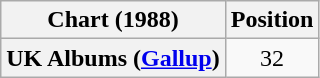<table class="wikitable plainrowheaders" style="text-align:center">
<tr>
<th scope="col">Chart (1988)</th>
<th scope="col">Position</th>
</tr>
<tr>
<th scope="row">UK Albums (<a href='#'>Gallup</a>)</th>
<td>32</td>
</tr>
</table>
